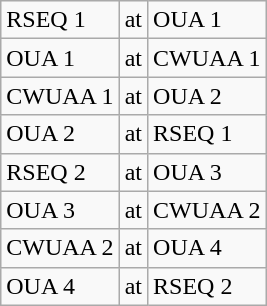<table class="wikitable" style="margin:1em; clear:right; text-align:left; line-height:normal;">
<tr>
<td>RSEQ 1</td>
<td>at</td>
<td>OUA 1</td>
</tr>
<tr>
<td>OUA 1</td>
<td>at</td>
<td>CWUAA 1</td>
</tr>
<tr>
<td>CWUAA 1</td>
<td>at</td>
<td>OUA 2</td>
</tr>
<tr>
<td>OUA 2</td>
<td>at</td>
<td>RSEQ 1</td>
</tr>
<tr>
<td>RSEQ 2</td>
<td>at</td>
<td>OUA 3</td>
</tr>
<tr>
<td>OUA 3</td>
<td>at</td>
<td>CWUAA 2</td>
</tr>
<tr>
<td>CWUAA 2</td>
<td>at</td>
<td>OUA 4</td>
</tr>
<tr>
<td>OUA 4</td>
<td>at</td>
<td>RSEQ 2</td>
</tr>
</table>
